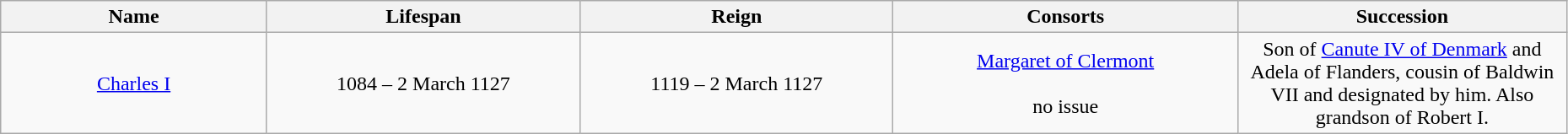<table width=98% class="wikitable" style="text-align:center;">
<tr>
<th width="17%">Name</th>
<th width="20%">Lifespan</th>
<th width="20%">Reign</th>
<th width="22%">Consorts</th>
<th width="28%">Succession</th>
</tr>
<tr>
<td><a href='#'>Charles I</a></td>
<td>1084 – 2 March 1127</td>
<td>1119 – 2 March 1127</td>
<td><a href='#'>Margaret of Clermont</a><br><br>no issue</td>
<td>Son of <a href='#'>Canute IV of Denmark</a> and Adela of Flanders, cousin of Baldwin VII and designated by him. Also grandson of Robert I.</td>
</tr>
</table>
